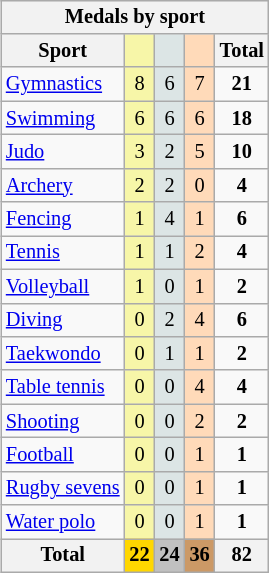<table class="wikitable" style="text-align:center;font-size:85%;float:right;clear:right;">
<tr style="background:#efefef;">
<th colspan=5>Medals by sport</th>
</tr>
<tr>
<th>Sport</th>
<td bgcolor=#f7f6a8></td>
<td bgcolor=#dce5e5></td>
<td bgcolor=#ffdab9></td>
<th>Total</th>
</tr>
<tr>
<td align=left><a href='#'>Gymnastics</a></td>
<td bgcolor=#f7f6a8>8</td>
<td bgcolor=#dce5e5>6</td>
<td bgcolor=#ffdab9>7</td>
<td><strong>21</strong></td>
</tr>
<tr>
<td align=left><a href='#'>Swimming</a></td>
<td bgcolor=#f7f6a8>6</td>
<td bgcolor=#dce5e5>6</td>
<td bgcolor=#ffdab9>6</td>
<td><strong>18</strong></td>
</tr>
<tr>
<td align=left><a href='#'>Judo</a></td>
<td bgcolor=#f7f6a8>3</td>
<td bgcolor=#dce5e5>2</td>
<td bgcolor=#ffdab9>5</td>
<td><strong>10</strong></td>
</tr>
<tr>
<td align=left><a href='#'>Archery</a></td>
<td bgcolor=#f7f6a8>2</td>
<td bgcolor=#dce5e5>2</td>
<td bgcolor=#ffdab9>0</td>
<td><strong>4</strong></td>
</tr>
<tr>
<td align=left><a href='#'>Fencing</a></td>
<td bgcolor=#f7f6a8>1</td>
<td bgcolor=#dce5e5>4</td>
<td bgcolor=#ffdab9>1</td>
<td><strong>6</strong></td>
</tr>
<tr>
<td align=left><a href='#'>Tennis</a></td>
<td bgcolor=#f7f6a8>1</td>
<td bgcolor=#dce5e5>1</td>
<td bgcolor=#ffdab9>2</td>
<td><strong>4</strong></td>
</tr>
<tr>
<td align=left><a href='#'>Volleyball</a></td>
<td bgcolor=#f7f6a8>1</td>
<td bgcolor=#dce5e5>0</td>
<td bgcolor=#ffdab9>1</td>
<td><strong>2</strong></td>
</tr>
<tr>
<td align=left><a href='#'>Diving</a></td>
<td bgcolor=#f7f6a8>0</td>
<td bgcolor=#dce5e5>2</td>
<td bgcolor=#ffdab9>4</td>
<td><strong>6</strong></td>
</tr>
<tr>
<td align=left><a href='#'>Taekwondo</a></td>
<td bgcolor=#f7f6a8>0</td>
<td bgcolor=#dce5e5>1</td>
<td bgcolor=#ffdab9>1</td>
<td><strong>2</strong></td>
</tr>
<tr>
<td align=left><a href='#'>Table tennis</a></td>
<td bgcolor=#f7f6a8>0</td>
<td bgcolor=#dce5e5>0</td>
<td bgcolor=#ffdab9>4</td>
<td><strong>4</strong></td>
</tr>
<tr>
<td align=left><a href='#'>Shooting</a></td>
<td bgcolor=#f7f6a8>0</td>
<td bgcolor=#dce5e5>0</td>
<td bgcolor=#ffdab9>2</td>
<td><strong>2</strong></td>
</tr>
<tr>
<td align=left><a href='#'>Football</a></td>
<td bgcolor=#f7f6a8>0</td>
<td bgcolor=#dce5e5>0</td>
<td bgcolor=#ffdab9>1</td>
<td><strong>1</strong></td>
</tr>
<tr>
<td align=left><a href='#'>Rugby sevens</a></td>
<td bgcolor=#f7f6a8>0</td>
<td bgcolor=#dce5e5>0</td>
<td bgcolor=#ffdab9>1</td>
<td><strong>1</strong></td>
</tr>
<tr>
<td align=left><a href='#'>Water polo</a></td>
<td bgcolor=#f7f6a8>0</td>
<td bgcolor=#dce5e5>0</td>
<td bgcolor=#ffdab9>1</td>
<td><strong>1</strong></td>
</tr>
<tr>
<th>Total</th>
<th style="background:gold;">22</th>
<th style="background:silver;">24</th>
<th style="background:#c96;">36</th>
<th>82</th>
</tr>
</table>
